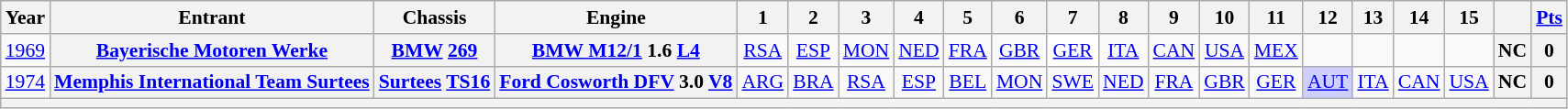<table class="wikitable" style="text-align:center; font-size:90%">
<tr>
<th>Year</th>
<th>Entrant</th>
<th>Chassis</th>
<th>Engine</th>
<th>1</th>
<th>2</th>
<th>3</th>
<th>4</th>
<th>5</th>
<th>6</th>
<th>7</th>
<th>8</th>
<th>9</th>
<th>10</th>
<th>11</th>
<th>12</th>
<th>13</th>
<th>14</th>
<th>15</th>
<th></th>
<th><a href='#'>Pts</a></th>
</tr>
<tr>
<td><a href='#'>1969</a></td>
<th><a href='#'>Bayerische Motoren Werke</a></th>
<th><a href='#'>BMW</a> <a href='#'>269</a></th>
<th><a href='#'>BMW M12/1</a> 1.6 <a href='#'>L4</a></th>
<td><a href='#'>RSA</a></td>
<td><a href='#'>ESP</a></td>
<td><a href='#'>MON</a></td>
<td><a href='#'>NED</a></td>
<td><a href='#'>FRA</a></td>
<td><a href='#'>GBR</a></td>
<td style="background:#ffffff;"><a href='#'>GER</a><br></td>
<td><a href='#'>ITA</a></td>
<td><a href='#'>CAN</a></td>
<td><a href='#'>USA</a></td>
<td><a href='#'>MEX</a></td>
<td></td>
<td></td>
<td></td>
<td></td>
<th>NC</th>
<th>0</th>
</tr>
<tr>
<td><a href='#'>1974</a></td>
<th><a href='#'>Memphis International Team Surtees</a></th>
<th><a href='#'>Surtees</a> <a href='#'>TS16</a></th>
<th><a href='#'>Ford Cosworth DFV</a> 3.0 <a href='#'>V8</a></th>
<td><a href='#'>ARG</a></td>
<td><a href='#'>BRA</a></td>
<td><a href='#'>RSA</a></td>
<td><a href='#'>ESP</a></td>
<td><a href='#'>BEL</a></td>
<td><a href='#'>MON</a></td>
<td><a href='#'>SWE</a></td>
<td><a href='#'>NED</a></td>
<td><a href='#'>FRA</a></td>
<td><a href='#'>GBR</a></td>
<td><a href='#'>GER</a></td>
<td style="background:#CFCFFF;"><a href='#'>AUT</a><br></td>
<td><a href='#'>ITA</a></td>
<td><a href='#'>CAN</a></td>
<td><a href='#'>USA</a></td>
<th>NC</th>
<th>0</th>
</tr>
<tr>
<th colspan=21></th>
</tr>
</table>
